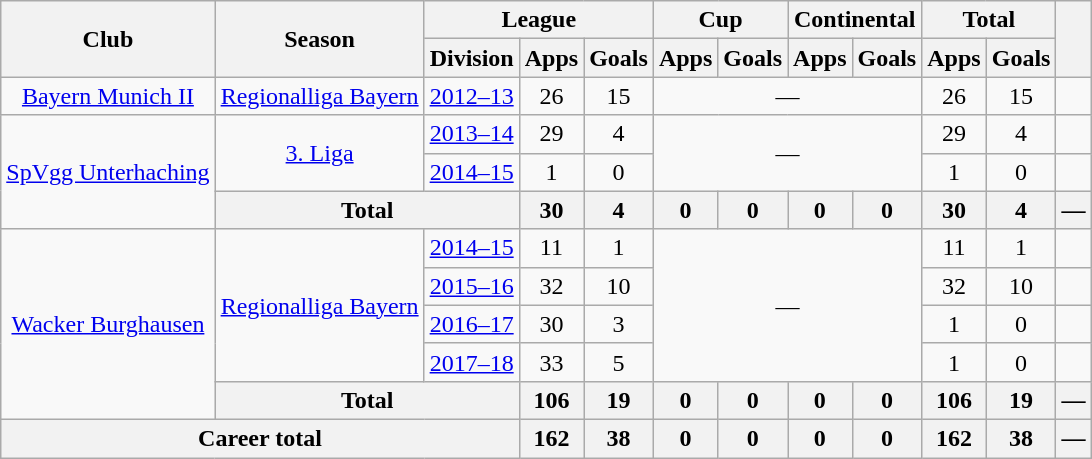<table class="wikitable" style="text-align: center">
<tr>
<th rowspan=2>Club</th>
<th rowspan=2>Season</th>
<th colspan=3>League</th>
<th colspan=2>Cup</th>
<th colspan=2>Continental</th>
<th colspan=2>Total</th>
<th rowspan=2></th>
</tr>
<tr>
<th>Division</th>
<th>Apps</th>
<th>Goals</th>
<th>Apps</th>
<th>Goals</th>
<th>Apps</th>
<th>Goals</th>
<th>Apps</th>
<th>Goals</th>
</tr>
<tr>
<td><a href='#'>Bayern Munich II</a></td>
<td><a href='#'>Regionalliga Bayern</a></td>
<td><a href='#'>2012–13</a></td>
<td>26</td>
<td>15</td>
<td colspan=4>—</td>
<td>26</td>
<td>15</td>
<td></td>
</tr>
<tr>
<td rowspan=3><a href='#'>SpVgg Unterhaching</a></td>
<td rowspan=2><a href='#'>3. Liga</a></td>
<td><a href='#'>2013–14</a></td>
<td>29</td>
<td>4</td>
<td rowspan=2 colspan=4>—</td>
<td>29</td>
<td>4</td>
<td></td>
</tr>
<tr>
<td><a href='#'>2014–15</a></td>
<td>1</td>
<td>0</td>
<td>1</td>
<td>0</td>
<td></td>
</tr>
<tr>
<th colspan=2>Total</th>
<th>30</th>
<th>4</th>
<th>0</th>
<th>0</th>
<th>0</th>
<th>0</th>
<th>30</th>
<th>4</th>
<th>—</th>
</tr>
<tr>
<td rowspan=5><a href='#'>Wacker Burghausen</a></td>
<td rowspan=4><a href='#'>Regionalliga Bayern</a></td>
<td><a href='#'>2014–15</a></td>
<td>11</td>
<td>1</td>
<td rowspan=4 colspan=4>—</td>
<td>11</td>
<td>1</td>
<td></td>
</tr>
<tr>
<td><a href='#'>2015–16</a></td>
<td>32</td>
<td>10</td>
<td>32</td>
<td>10</td>
<td></td>
</tr>
<tr>
<td><a href='#'>2016–17</a></td>
<td>30</td>
<td>3</td>
<td>1</td>
<td>0</td>
<td></td>
</tr>
<tr>
<td><a href='#'>2017–18</a></td>
<td>33</td>
<td>5</td>
<td>1</td>
<td>0</td>
<td></td>
</tr>
<tr>
<th colspan=2>Total</th>
<th>106</th>
<th>19</th>
<th>0</th>
<th>0</th>
<th>0</th>
<th>0</th>
<th>106</th>
<th>19</th>
<th>—</th>
</tr>
<tr>
<th colspan=3>Career total</th>
<th>162</th>
<th>38</th>
<th>0</th>
<th>0</th>
<th>0</th>
<th>0</th>
<th>162</th>
<th>38</th>
<th>—</th>
</tr>
</table>
